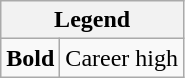<table class="wikitable mw-collapsible mw-collapsed">
<tr>
<th colspan="2">Legend</th>
</tr>
<tr>
<td><strong>Bold</strong></td>
<td>Career high</td>
</tr>
</table>
